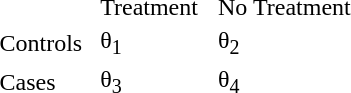<table style="width:20%">
<tr>
<td></td>
<td>Treatment</td>
<td>No Treatment</td>
</tr>
<tr>
<td>Controls</td>
<td>θ<sub>1</sub></td>
<td>θ<sub>2</sub></td>
</tr>
<tr>
<td>Cases</td>
<td>θ<sub>3</sub></td>
<td>θ<sub>4</sub></td>
</tr>
</table>
